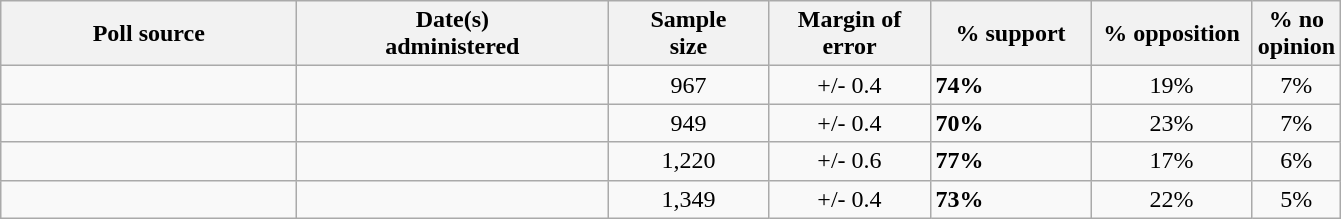<table class="wikitable">
<tr style="text-align:right;">
<th style="width:190px;">Poll source</th>
<th style="width:200px;">Date(s)<br>administered</th>
<th style="width:100px;">Sample<br>size</th>
<th style="width:100px;">Margin of<br>error</th>
<th style="width:100px;">% support</th>
<th style="width:100px;">% opposition</th>
<th style="width:40px;">% no opinion</th>
</tr>
<tr>
<td></td>
<td align=center></td>
<td align=center>967</td>
<td align=center>+/- 0.4</td>
<td><strong>74%</strong></td>
<td align=center>19%</td>
<td align=center>7%</td>
</tr>
<tr>
<td></td>
<td align=center></td>
<td align=center>949</td>
<td align=center>+/- 0.4</td>
<td><strong>70%</strong></td>
<td align=center>23%</td>
<td align=center>7%</td>
</tr>
<tr>
<td></td>
<td align=center></td>
<td align=center>1,220</td>
<td align=center>+/- 0.6</td>
<td><strong>77%</strong></td>
<td align=center>17%</td>
<td align=center>6%</td>
</tr>
<tr>
<td></td>
<td align=center></td>
<td align=center>1,349</td>
<td align=center>+/- 0.4</td>
<td><strong>73%</strong></td>
<td align=center>22%</td>
<td align=center>5%</td>
</tr>
</table>
